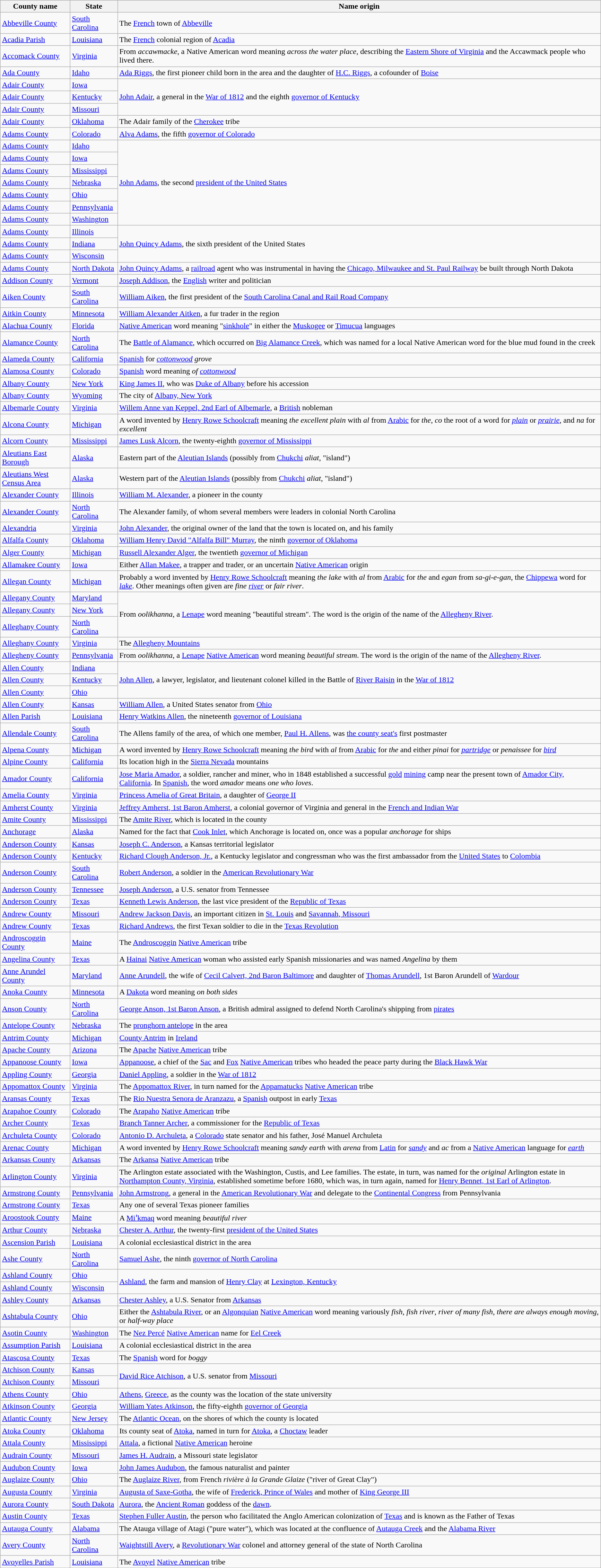<table class="wikitable sortable">
<tr>
<th>County name</th>
<th>State</th>
<th>Name origin</th>
</tr>
<tr>
<td><a href='#'>Abbeville County</a></td>
<td><a href='#'>South Carolina</a></td>
<td>The <a href='#'>French</a> town of <a href='#'>Abbeville</a></td>
</tr>
<tr>
<td><a href='#'>Acadia Parish</a></td>
<td><a href='#'>Louisiana</a></td>
<td>The <a href='#'>French</a> colonial region of <a href='#'>Acadia</a></td>
</tr>
<tr>
<td><a href='#'>Accomack County</a></td>
<td><a href='#'>Virginia</a></td>
<td>From <em>accawmacke</em>, a Native American word meaning <em>across the water place</em>, describing the <a href='#'>Eastern Shore of Virginia</a> and the Accawmack people who lived there.</td>
</tr>
<tr>
<td><a href='#'>Ada County</a></td>
<td><a href='#'>Idaho</a></td>
<td><a href='#'>Ada Riggs</a>, the first pioneer child born in the area and the daughter of <a href='#'>H.C. Riggs</a>, a cofounder of <a href='#'>Boise</a></td>
</tr>
<tr>
<td><a href='#'>Adair County</a></td>
<td><a href='#'>Iowa</a></td>
<td rowspan=3><a href='#'>John Adair</a>, a general in the <a href='#'>War of 1812</a> and the eighth <a href='#'>governor of Kentucky</a></td>
</tr>
<tr>
<td><a href='#'>Adair County</a></td>
<td><a href='#'>Kentucky</a></td>
</tr>
<tr>
<td><a href='#'>Adair County</a></td>
<td><a href='#'>Missouri</a></td>
</tr>
<tr>
<td><a href='#'>Adair County</a></td>
<td><a href='#'>Oklahoma</a></td>
<td>The Adair family of the <a href='#'>Cherokee</a> tribe</td>
</tr>
<tr>
<td><a href='#'>Adams County</a></td>
<td><a href='#'>Colorado</a></td>
<td><a href='#'>Alva Adams</a>, the fifth <a href='#'>governor of Colorado</a></td>
</tr>
<tr>
<td><a href='#'>Adams County</a></td>
<td><a href='#'>Idaho</a></td>
<td rowspan="7"><a href='#'>John Adams</a>, the second <a href='#'>president of the United States</a></td>
</tr>
<tr>
<td><a href='#'>Adams County</a></td>
<td><a href='#'>Iowa</a></td>
</tr>
<tr>
<td><a href='#'>Adams County</a></td>
<td><a href='#'>Mississippi</a></td>
</tr>
<tr>
<td><a href='#'>Adams County</a></td>
<td><a href='#'>Nebraska</a></td>
</tr>
<tr>
<td><a href='#'>Adams County</a></td>
<td><a href='#'>Ohio</a></td>
</tr>
<tr>
<td><a href='#'>Adams County</a></td>
<td><a href='#'>Pennsylvania</a></td>
</tr>
<tr>
<td><a href='#'>Adams County</a></td>
<td><a href='#'>Washington</a></td>
</tr>
<tr>
<td><a href='#'>Adams County</a></td>
<td><a href='#'>Illinois</a></td>
<td rowspan="3"><a href='#'>John Quincy Adams</a>, the sixth president of the United States</td>
</tr>
<tr>
<td><a href='#'>Adams County</a></td>
<td><a href='#'>Indiana</a></td>
</tr>
<tr>
<td><a href='#'>Adams County</a></td>
<td><a href='#'>Wisconsin</a></td>
</tr>
<tr>
<td><a href='#'>Adams County</a></td>
<td><a href='#'>North Dakota</a></td>
<td><a href='#'>John Quincy Adams</a>, a <a href='#'>railroad</a> agent who was instrumental in having the <a href='#'>Chicago, Milwaukee and St. Paul Railway</a> be built through North Dakota</td>
</tr>
<tr>
<td><a href='#'>Addison County</a></td>
<td><a href='#'>Vermont</a></td>
<td><a href='#'>Joseph Addison</a>, the <a href='#'>English</a> writer and politician</td>
</tr>
<tr>
<td><a href='#'>Aiken County</a></td>
<td><a href='#'>South Carolina</a></td>
<td><a href='#'>William Aiken</a>, the first president of the <a href='#'>South Carolina Canal and Rail Road Company</a></td>
</tr>
<tr>
<td><a href='#'>Aitkin County</a></td>
<td><a href='#'>Minnesota</a></td>
<td><a href='#'>William Alexander Aitken</a>, a fur trader in the region</td>
</tr>
<tr>
<td><a href='#'>Alachua County</a></td>
<td><a href='#'>Florida</a></td>
<td><a href='#'>Native American</a> word meaning "<a href='#'>sinkhole</a>" in either the <a href='#'>Muskogee</a> or <a href='#'>Timucua</a> languages</td>
</tr>
<tr>
<td><a href='#'>Alamance County</a></td>
<td><a href='#'>North Carolina</a></td>
<td>The <a href='#'>Battle of Alamance</a>, which occurred on <a href='#'>Big Alamance Creek</a>, which was named for a local Native American word for the blue mud found in the creek</td>
</tr>
<tr>
<td><a href='#'>Alameda County</a></td>
<td><a href='#'>California</a></td>
<td><a href='#'>Spanish</a> for <em><a href='#'>cottonwood</a> grove</em></td>
</tr>
<tr>
<td><a href='#'>Alamosa County</a></td>
<td><a href='#'>Colorado</a></td>
<td><a href='#'>Spanish</a> word meaning <em>of <a href='#'>cottonwood</a></em></td>
</tr>
<tr>
<td><a href='#'>Albany County</a></td>
<td><a href='#'>New York</a></td>
<td><a href='#'>King James II</a>, who was <a href='#'>Duke of Albany</a> before his accession</td>
</tr>
<tr>
<td><a href='#'>Albany County</a></td>
<td><a href='#'>Wyoming</a></td>
<td>The city of <a href='#'>Albany, New York</a></td>
</tr>
<tr>
<td><a href='#'>Albemarle County</a></td>
<td><a href='#'>Virginia</a></td>
<td><a href='#'>Willem Anne van Keppel, 2nd Earl of Albemarle</a>, a <a href='#'>British</a> nobleman</td>
</tr>
<tr>
<td><a href='#'>Alcona County</a></td>
<td><a href='#'>Michigan</a></td>
<td>A word invented by <a href='#'>Henry Rowe Schoolcraft</a> meaning <em>the excellent plain</em> with <em>al</em> from <a href='#'>Arabic</a> for <em>the</em>, <em>co</em> the root of a word for <em><a href='#'>plain</a></em> or <em><a href='#'>prairie</a></em>, and <em>na</em> for <em>excellent</em></td>
</tr>
<tr>
<td><a href='#'>Alcorn County</a></td>
<td><a href='#'>Mississippi</a></td>
<td><a href='#'>James Lusk Alcorn</a>, the twenty-eighth <a href='#'>governor of Mississippi</a></td>
</tr>
<tr>
<td><a href='#'>Aleutians East Borough</a></td>
<td><a href='#'>Alaska</a></td>
<td>Eastern part of the <a href='#'>Aleutian Islands</a> (possibly from <a href='#'>Chukchi</a> <em>aliat</em>, "island")</td>
</tr>
<tr>
<td><a href='#'>Aleutians West Census Area</a></td>
<td><a href='#'>Alaska</a></td>
<td>Western part of the <a href='#'>Aleutian Islands</a> (possibly from <a href='#'>Chukchi</a> <em>aliat</em>, "island")</td>
</tr>
<tr>
<td><a href='#'>Alexander County</a></td>
<td><a href='#'>Illinois</a></td>
<td><a href='#'>William M. Alexander</a>, a pioneer in the county</td>
</tr>
<tr>
<td><a href='#'>Alexander County</a></td>
<td><a href='#'>North Carolina</a></td>
<td>The Alexander family, of whom several members were leaders in colonial North Carolina</td>
</tr>
<tr>
<td><a href='#'>Alexandria</a></td>
<td><a href='#'>Virginia</a></td>
<td><a href='#'>John Alexander</a>, the original owner of the land that the town is located on, and his family</td>
</tr>
<tr>
<td><a href='#'>Alfalfa County</a></td>
<td><a href='#'>Oklahoma</a></td>
<td><a href='#'>William Henry David "Alfalfa Bill" Murray</a>, the ninth <a href='#'>governor of Oklahoma</a></td>
</tr>
<tr>
<td><a href='#'>Alger County</a></td>
<td><a href='#'>Michigan</a></td>
<td><a href='#'>Russell Alexander Alger</a>, the twentieth <a href='#'>governor of Michigan</a></td>
</tr>
<tr>
<td><a href='#'>Allamakee County</a></td>
<td><a href='#'>Iowa</a></td>
<td>Either <a href='#'>Allan Makee</a>, a trapper and trader, or an uncertain <a href='#'>Native American</a> origin</td>
</tr>
<tr>
<td><a href='#'>Allegan County</a></td>
<td><a href='#'>Michigan</a></td>
<td>Probably a word invented by <a href='#'>Henry Rowe Schoolcraft</a> meaning <em>the lake</em> with <em>al</em> from <a href='#'>Arabic</a> for <em>the</em> and <em>egan</em> from <em>sa-gi-e-gan</em>, the <a href='#'>Chippewa</a> word for <em><a href='#'>lake</a></em>. Other meanings often given are <em>fine <a href='#'>river</a></em> or <em>fair river</em>.</td>
</tr>
<tr>
<td><a href='#'>Allegany County</a></td>
<td><a href='#'>Maryland</a></td>
<td rowspan=3>From <em>oolikhanna</em>, a <a href='#'>Lenape</a> word meaning "beautiful stream". The word is the origin of the name of the <a href='#'>Allegheny River</a>.</td>
</tr>
<tr>
<td><a href='#'>Allegany County</a></td>
<td><a href='#'>New York</a></td>
</tr>
<tr>
<td><a href='#'>Alleghany County</a></td>
<td><a href='#'>North Carolina</a></td>
</tr>
<tr>
<td><a href='#'>Alleghany County</a></td>
<td><a href='#'>Virginia</a></td>
<td>The <a href='#'>Allegheny Mountains</a></td>
</tr>
<tr>
<td><a href='#'>Allegheny County</a></td>
<td><a href='#'>Pennsylvania</a></td>
<td>From <em>oolikhanna</em>, a <a href='#'>Lenape</a> <a href='#'>Native American</a> word meaning <em>beautiful stream</em>. The word is the origin of the name of the <a href='#'>Allegheny River</a>.</td>
</tr>
<tr>
<td><a href='#'>Allen County</a></td>
<td><a href='#'>Indiana</a></td>
<td rowspan=3><a href='#'>John Allen</a>, a lawyer, legislator, and lieutenant colonel killed in the Battle of <a href='#'>River Raisin</a> in the <a href='#'>War of 1812</a></td>
</tr>
<tr>
<td><a href='#'>Allen County</a></td>
<td><a href='#'>Kentucky</a></td>
</tr>
<tr>
<td><a href='#'>Allen County</a></td>
<td><a href='#'>Ohio</a></td>
</tr>
<tr>
<td><a href='#'>Allen County</a></td>
<td><a href='#'>Kansas</a></td>
<td><a href='#'>William Allen</a>, a United States senator from <a href='#'>Ohio</a></td>
</tr>
<tr>
<td><a href='#'>Allen Parish</a></td>
<td><a href='#'>Louisiana</a></td>
<td><a href='#'>Henry Watkins Allen</a>, the nineteenth <a href='#'>governor of Louisiana</a></td>
</tr>
<tr>
<td><a href='#'>Allendale County</a></td>
<td><a href='#'>South Carolina</a></td>
<td>The Allens family of the area, of which one member, <a href='#'>Paul H. Allens</a>, was <a href='#'>the county seat's</a> first postmaster</td>
</tr>
<tr>
<td><a href='#'>Alpena County</a></td>
<td><a href='#'>Michigan</a></td>
<td>A word invented by <a href='#'>Henry Rowe Schoolcraft</a> meaning <em>the bird</em> with <em>al</em> from <a href='#'>Arabic</a> for <em>the</em> and either <em>pinai</em> for <em><a href='#'>partridge</a></em> or <em>penaissee</em> for <em><a href='#'>bird</a></em></td>
</tr>
<tr>
<td><a href='#'>Alpine County</a></td>
<td><a href='#'>California</a></td>
<td>Its location high in the <a href='#'>Sierra Nevada</a> mountains</td>
</tr>
<tr>
<td><a href='#'>Amador County</a></td>
<td><a href='#'>California</a></td>
<td><a href='#'>Jose Maria Amador</a>, a soldier, rancher and miner, who in 1848 established a successful <a href='#'>gold</a> <a href='#'>mining</a> camp near the present town of <a href='#'>Amador City, California</a>. In <a href='#'>Spanish</a>, the word <em>amador</em> means <em>one who loves</em>.</td>
</tr>
<tr>
<td><a href='#'>Amelia County</a></td>
<td><a href='#'>Virginia</a></td>
<td><a href='#'>Princess Amelia of Great Britain</a>, a daughter of <a href='#'>George II</a></td>
</tr>
<tr>
<td><a href='#'>Amherst County</a></td>
<td><a href='#'>Virginia</a></td>
<td><a href='#'>Jeffrey Amherst, 1st Baron Amherst</a>, a colonial governor of Virginia and general in the <a href='#'>French and Indian War</a></td>
</tr>
<tr>
<td><a href='#'>Amite County</a></td>
<td><a href='#'>Mississippi</a></td>
<td>The <a href='#'>Amite River</a>, which is located in the county</td>
</tr>
<tr>
<td><a href='#'>Anchorage</a></td>
<td><a href='#'>Alaska</a></td>
<td>Named for the fact that <a href='#'>Cook Inlet</a>, which Anchorage is located on, once was a popular <em>anchorage</em> for ships</td>
</tr>
<tr>
<td><a href='#'>Anderson County</a></td>
<td><a href='#'>Kansas</a></td>
<td><a href='#'>Joseph C. Anderson</a>, a Kansas territorial legislator</td>
</tr>
<tr>
<td><a href='#'>Anderson County</a></td>
<td><a href='#'>Kentucky</a></td>
<td><a href='#'>Richard Clough Anderson, Jr.</a>, a Kentucky legislator and congressman who was the first ambassador from the <a href='#'>United States</a> to <a href='#'>Colombia</a></td>
</tr>
<tr>
<td><a href='#'>Anderson County</a></td>
<td><a href='#'>South Carolina</a></td>
<td><a href='#'>Robert Anderson</a>, a soldier in the <a href='#'>American Revolutionary War</a></td>
</tr>
<tr>
<td><a href='#'>Anderson County</a></td>
<td><a href='#'>Tennessee</a></td>
<td><a href='#'>Joseph Anderson</a>, a U.S. senator from Tennessee</td>
</tr>
<tr>
<td><a href='#'>Anderson County</a></td>
<td><a href='#'>Texas</a></td>
<td><a href='#'>Kenneth Lewis Anderson</a>, the last vice president of the <a href='#'>Republic of Texas</a></td>
</tr>
<tr>
<td><a href='#'>Andrew County</a></td>
<td><a href='#'>Missouri</a></td>
<td><a href='#'>Andrew Jackson Davis</a>, an important citizen in <a href='#'>St. Louis</a> and <a href='#'>Savannah, Missouri</a></td>
</tr>
<tr>
<td><a href='#'>Andrew County</a></td>
<td><a href='#'>Texas</a></td>
<td><a href='#'>Richard Andrews</a>, the first Texan soldier to die in the <a href='#'>Texas Revolution</a></td>
</tr>
<tr>
<td><a href='#'>Androscoggin County</a></td>
<td><a href='#'>Maine</a></td>
<td>The <a href='#'>Androscoggin</a> <a href='#'>Native American</a> tribe</td>
</tr>
<tr>
<td><a href='#'>Angelina County</a></td>
<td><a href='#'>Texas</a></td>
<td>A <a href='#'>Hainai</a> <a href='#'>Native American</a> woman who assisted early Spanish missionaries and was named <em>Angelina</em> by them</td>
</tr>
<tr>
<td><a href='#'>Anne Arundel County</a></td>
<td><a href='#'>Maryland</a></td>
<td><a href='#'>Anne Arundell</a>, the wife of <a href='#'>Cecil Calvert, 2nd Baron Baltimore</a> and daughter of <a href='#'>Thomas Arundell</a>, 1st Baron Arundell of <a href='#'>Wardour</a></td>
</tr>
<tr>
<td><a href='#'>Anoka County</a></td>
<td><a href='#'>Minnesota</a></td>
<td>A <a href='#'>Dakota</a> word meaning <em>on both sides</em></td>
</tr>
<tr>
<td><a href='#'>Anson County</a></td>
<td><a href='#'>North Carolina</a></td>
<td><a href='#'>George Anson, 1st Baron Anson</a>, a British admiral assigned to defend North Carolina's shipping from <a href='#'>pirates</a></td>
</tr>
<tr>
<td><a href='#'>Antelope County</a></td>
<td><a href='#'>Nebraska</a></td>
<td>The <a href='#'>pronghorn antelope</a> in the area</td>
</tr>
<tr>
<td><a href='#'>Antrim County</a></td>
<td><a href='#'>Michigan</a></td>
<td><a href='#'>County Antrim</a> in <a href='#'>Ireland</a></td>
</tr>
<tr>
<td><a href='#'>Apache County</a></td>
<td><a href='#'>Arizona</a></td>
<td>The <a href='#'>Apache</a> <a href='#'>Native American</a> tribe</td>
</tr>
<tr>
<td><a href='#'>Appanoose County</a></td>
<td><a href='#'>Iowa</a></td>
<td><a href='#'>Appanoose</a>, a chief of the <a href='#'>Sac</a> and <a href='#'>Fox</a> <a href='#'>Native American</a> tribes who headed the peace party during the <a href='#'>Black Hawk War</a></td>
</tr>
<tr>
<td><a href='#'>Appling County</a></td>
<td><a href='#'>Georgia</a></td>
<td><a href='#'>Daniel Appling</a>, a soldier in the <a href='#'>War of 1812</a></td>
</tr>
<tr>
<td><a href='#'>Appomattox County</a></td>
<td><a href='#'>Virginia</a></td>
<td>The <a href='#'>Appomattox River</a>, in turn named for the <a href='#'>Appamatucks</a> <a href='#'>Native American</a> tribe</td>
</tr>
<tr>
<td><a href='#'>Aransas County</a></td>
<td><a href='#'>Texas</a></td>
<td>The <a href='#'>Rio Nuestra Senora de Aranzazu</a>, a <a href='#'>Spanish</a> outpost in early <a href='#'>Texas</a></td>
</tr>
<tr>
<td><a href='#'>Arapahoe County</a></td>
<td><a href='#'>Colorado</a></td>
<td>The <a href='#'>Arapaho</a> <a href='#'>Native American</a> tribe</td>
</tr>
<tr>
<td><a href='#'>Archer County</a></td>
<td><a href='#'>Texas</a></td>
<td><a href='#'>Branch Tanner Archer</a>, a commissioner for the <a href='#'>Republic of Texas</a></td>
</tr>
<tr>
<td><a href='#'>Archuleta County</a></td>
<td><a href='#'>Colorado</a></td>
<td><a href='#'>Antonio D. Archuleta</a>, a <a href='#'>Colorado</a> state senator and his father, José Manuel Archuleta</td>
</tr>
<tr>
<td><a href='#'>Arenac County</a></td>
<td><a href='#'>Michigan</a></td>
<td>A word invented by <a href='#'>Henry Rowe Schoolcraft</a> meaning <em>sandy earth</em> with <em>arena</em> from <a href='#'>Latin</a> for <em><a href='#'>sandy</a></em> and <em>ac</em> from a <a href='#'>Native American</a> language for <em><a href='#'>earth</a></em></td>
</tr>
<tr>
<td><a href='#'>Arkansas County</a></td>
<td><a href='#'>Arkansas</a></td>
<td>The <a href='#'>Arkansa</a> <a href='#'>Native American</a> tribe</td>
</tr>
<tr>
<td><a href='#'>Arlington County</a></td>
<td><a href='#'>Virginia</a></td>
<td>The Arlington estate associated with the Washington, Custis, and Lee families. The estate, in turn, was named for the <em>original</em> Arlington estate in <a href='#'>Northampton County, Virginia</a>, established sometime before 1680, which was, in turn again, named for <a href='#'>Henry Bennet, 1st Earl of Arlington</a>.</td>
</tr>
<tr>
<td><a href='#'>Armstrong County</a></td>
<td><a href='#'>Pennsylvania</a></td>
<td><a href='#'>John Armstrong</a>, a general in the <a href='#'>American Revolutionary War</a> and delegate to the <a href='#'>Continental Congress</a> from Pennsylvania</td>
</tr>
<tr>
<td><a href='#'>Armstrong County</a></td>
<td><a href='#'>Texas</a></td>
<td>Any one of several Texas pioneer families</td>
</tr>
<tr>
<td><a href='#'>Aroostook County</a></td>
<td><a href='#'>Maine</a></td>
<td>A <a href='#'>Miꞌkmaq</a> word meaning <em>beautiful river</em></td>
</tr>
<tr>
<td><a href='#'>Arthur County</a></td>
<td><a href='#'>Nebraska</a></td>
<td><a href='#'>Chester A. Arthur</a>, the twenty-first <a href='#'>president of the United States</a></td>
</tr>
<tr>
<td><a href='#'>Ascension Parish</a></td>
<td><a href='#'>Louisiana</a></td>
<td>A colonial ecclesiastical district in the area</td>
</tr>
<tr>
<td><a href='#'>Ashe County</a></td>
<td><a href='#'>North Carolina</a></td>
<td><a href='#'>Samuel Ashe</a>, the ninth <a href='#'>governor of North Carolina</a></td>
</tr>
<tr>
<td><a href='#'>Ashland County</a></td>
<td><a href='#'>Ohio</a></td>
<td rowspan=2><a href='#'>Ashland</a>, the farm and mansion of <a href='#'>Henry Clay</a> at <a href='#'>Lexington, Kentucky</a></td>
</tr>
<tr>
<td><a href='#'>Ashland County</a></td>
<td><a href='#'>Wisconsin</a></td>
</tr>
<tr>
<td><a href='#'>Ashley County</a></td>
<td><a href='#'>Arkansas</a></td>
<td><a href='#'>Chester Ashley</a>, a U.S. Senator from <a href='#'>Arkansas</a></td>
</tr>
<tr>
<td><a href='#'>Ashtabula County</a></td>
<td><a href='#'>Ohio</a></td>
<td>Either the <a href='#'>Ashtabula River</a>, or an <a href='#'>Algonquian</a> <a href='#'>Native American</a> word meaning variously <em>fish</em>, <em>fish river</em>, <em>river of many fish</em>, <em>there are always enough moving</em>, or <em>half-way place</em></td>
</tr>
<tr>
<td><a href='#'>Asotin County</a></td>
<td><a href='#'>Washington</a></td>
<td>The <a href='#'>Nez Percé</a> <a href='#'>Native American</a> name for <a href='#'>Eel Creek</a></td>
</tr>
<tr>
<td><a href='#'>Assumption Parish</a></td>
<td><a href='#'>Louisiana</a></td>
<td>A colonial ecclesiastical district in the area</td>
</tr>
<tr>
<td><a href='#'>Atascosa County</a></td>
<td><a href='#'>Texas</a></td>
<td>The <a href='#'>Spanish</a> word for <em>boggy</em></td>
</tr>
<tr>
<td><a href='#'>Atchison County</a></td>
<td><a href='#'>Kansas</a></td>
<td rowspan=2><a href='#'>David Rice Atchison</a>, a U.S. senator from <a href='#'>Missouri</a></td>
</tr>
<tr>
<td><a href='#'>Atchison County</a></td>
<td><a href='#'>Missouri</a></td>
</tr>
<tr>
<td><a href='#'>Athens County</a></td>
<td><a href='#'>Ohio</a></td>
<td><a href='#'>Athens</a>, <a href='#'>Greece</a>, as the county was the location of the state university</td>
</tr>
<tr>
<td><a href='#'>Atkinson County</a></td>
<td><a href='#'>Georgia</a></td>
<td><a href='#'>William Yates Atkinson</a>, the fifty-eighth <a href='#'>governor of Georgia</a></td>
</tr>
<tr>
<td><a href='#'>Atlantic County</a></td>
<td><a href='#'>New Jersey</a></td>
<td>The <a href='#'>Atlantic Ocean</a>, on the shores of which the county is located</td>
</tr>
<tr>
<td><a href='#'>Atoka County</a></td>
<td><a href='#'>Oklahoma</a></td>
<td>Its county seat of <a href='#'>Atoka</a>, named in turn for <a href='#'>Atoka</a>, a <a href='#'>Choctaw</a> leader</td>
</tr>
<tr>
<td><a href='#'>Attala County</a></td>
<td><a href='#'>Mississippi</a></td>
<td><a href='#'>Attala</a>, a fictional <a href='#'>Native American</a> heroine</td>
</tr>
<tr>
<td><a href='#'>Audrain County</a></td>
<td><a href='#'>Missouri</a></td>
<td><a href='#'>James H. Audrain</a>, a Missouri state legislator</td>
</tr>
<tr>
<td><a href='#'>Audubon County</a></td>
<td><a href='#'>Iowa</a></td>
<td><a href='#'>John James Audubon</a>, the famous naturalist and painter</td>
</tr>
<tr>
<td><a href='#'>Auglaize County</a></td>
<td><a href='#'>Ohio</a></td>
<td>The <a href='#'>Auglaize River</a>, from French <em>rivière à la Grande Glaize</em> ("river of Great Clay")</td>
</tr>
<tr>
<td><a href='#'>Augusta County</a></td>
<td><a href='#'>Virginia</a></td>
<td><a href='#'>Augusta of Saxe-Gotha</a>, the wife of <a href='#'>Frederick, Prince of Wales</a> and mother of <a href='#'>King George III</a></td>
</tr>
<tr>
<td><a href='#'>Aurora County</a></td>
<td><a href='#'>South Dakota</a></td>
<td><a href='#'>Aurora</a>, the <a href='#'>Ancient Roman</a> goddess of the <a href='#'>dawn</a>.</td>
</tr>
<tr>
<td><a href='#'>Austin County</a></td>
<td><a href='#'>Texas</a></td>
<td><a href='#'>Stephen Fuller Austin</a>, the person who facilitated the Anglo American colonization of <a href='#'>Texas</a> and is known as the Father of Texas</td>
</tr>
<tr>
<td><a href='#'>Autauga County</a></td>
<td><a href='#'>Alabama</a></td>
<td>The Atauga village of Atagi ("pure water"), which was located at the confluence of <a href='#'>Autauga Creek</a> and the <a href='#'>Alabama River</a></td>
</tr>
<tr>
<td><a href='#'>Avery County</a></td>
<td><a href='#'>North Carolina</a></td>
<td><a href='#'>Waightstill Avery</a>, a <a href='#'>Revolutionary War</a> colonel and attorney general of the state of North Carolina</td>
</tr>
<tr>
<td><a href='#'>Avoyelles Parish</a></td>
<td><a href='#'>Louisiana</a></td>
<td>The <a href='#'>Avoyel</a> <a href='#'>Native American</a> tribe</td>
</tr>
</table>
